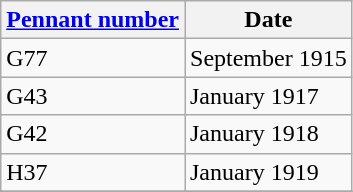<table class="wikitable" style="text-align:left">
<tr>
<th><a href='#'>Pennant number</a></th>
<th>Date</th>
</tr>
<tr>
<td>G77</td>
<td>September 1915</td>
</tr>
<tr>
<td>G43</td>
<td>January 1917</td>
</tr>
<tr>
<td>G42</td>
<td>January 1918</td>
</tr>
<tr>
<td>H37</td>
<td>January 1919</td>
</tr>
<tr>
</tr>
</table>
